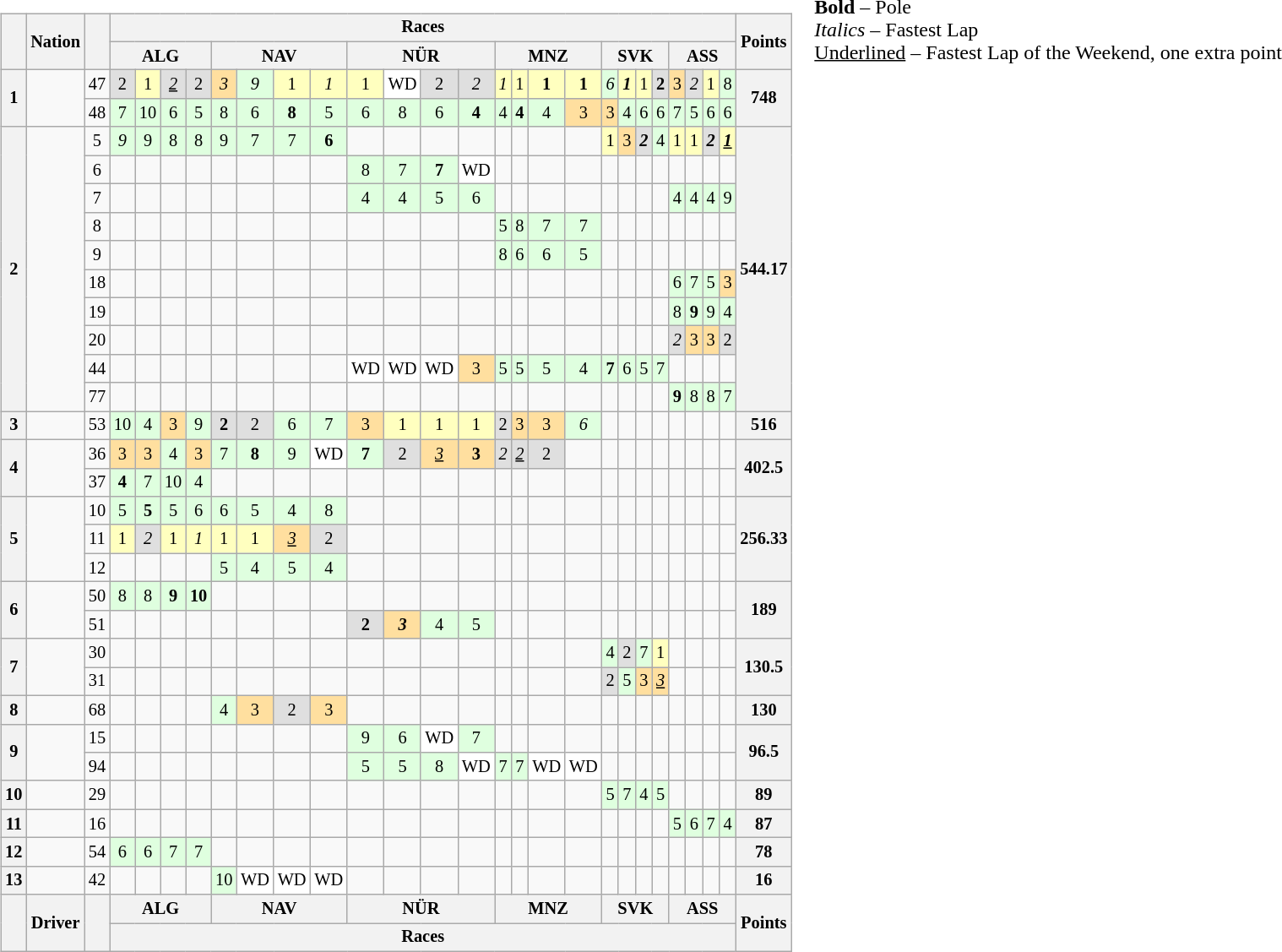<table>
<tr>
<td valign="top"><br><table class="wikitable" style="font-size:85%; text-align:center;">
<tr>
<th valign="middle" rowspan="2"></th>
<th valign="middle" rowspan="2">Nation</th>
<th valign="middle" rowspan="2"></th>
<th valign="middle" colspan="24">Races</th>
<th valign="middle" rowspan="2">Points</th>
</tr>
<tr>
<th valign="middle" colspan="4">ALG<br></th>
<th valign="middle" colspan="4">NAV<br></th>
<th valign="middle" colspan="4">NÜR<br></th>
<th valign="middle" colspan="4">MNZ<br></th>
<th valign="middle" colspan="4">SVK<br></th>
<th valign="middle" colspan="4">ASS<br></th>
</tr>
<tr>
<th rowspan="2">1</th>
<td align=left rowspan="2"></td>
<td>47</td>
<td style="background:#dfdfdf;">2</td>
<td style="background:#ffffbf;">1</td>
<td style="background:#dfdfdf;"><em><u>2</u></em></td>
<td style="background:#dfdfdf;">2</td>
<td style="background:#ffdf9f;"><em>3</em></td>
<td style="background:#dfffdf;"><em>9</em></td>
<td style="background:#ffffbf;">1</td>
<td style="background:#ffffbf;"><em>1</em></td>
<td style="background:#ffffbf;">1</td>
<td style="background:#ffffff;">WD</td>
<td style="background:#dfdfdf;">2</td>
<td style="background:#dfdfdf;"><em>2</em></td>
<td style="background:#ffffbf;"><em>1</em></td>
<td style="background:#ffffbf;">1</td>
<td style="background:#ffffbf;"><strong>1</strong></td>
<td style="background:#ffffbf;"><strong>1</strong></td>
<td style="background:#dfffdf;"><em>6</em></td>
<td style="background:#ffffbf;"><strong><em>1</em></strong></td>
<td style="background:#ffffbf;">1</td>
<td style="background:#dfdfdf;"><strong>2</strong></td>
<td style="background:#ffdf9f;">3</td>
<td style="background:#dfdfdf;"><em>2</em></td>
<td style="background:#ffffbf;">1</td>
<td style="background:#dfffdf;">8</td>
<th rowspan="2">748</th>
</tr>
<tr>
<td>48</td>
<td style="background:#dfffdf;">7</td>
<td style="background:#dfffdf;">10</td>
<td style="background:#dfffdf;">6</td>
<td style="background:#dfffdf;">5</td>
<td style="background:#dfffdf;">8</td>
<td style="background:#dfffdf;">6</td>
<td style="background:#dfffdf;"><strong>8</strong></td>
<td style="background:#dfffdf;">5</td>
<td style="background:#dfffdf;">6</td>
<td style="background:#dfffdf;">8</td>
<td style="background:#dfffdf;">6</td>
<td style="background:#dfffdf;"><strong>4</strong></td>
<td style="background:#dfffdf;">4</td>
<td style="background:#dfffdf;"><strong>4</strong></td>
<td style="background:#dfffdf;">4</td>
<td style="background:#ffdf9f;">3</td>
<td style="background:#ffdf9f;">3</td>
<td style="background:#dfffdf;">4</td>
<td style="background:#dfffdf;">6</td>
<td style="background:#dfffdf;">6</td>
<td style="background:#dfffdf;">7</td>
<td style="background:#dfffdf;">5</td>
<td style="background:#dfffdf;">6</td>
<td style="background:#dfffdf;">6</td>
</tr>
<tr>
<th rowspan="10">2</th>
<td align=left rowspan="10"></td>
<td>5</td>
<td style="background:#dfffdf;"><em>9</em></td>
<td style="background:#dfffdf;">9</td>
<td style="background:#dfffdf;">8</td>
<td style="background:#dfffdf;">8</td>
<td style="background:#dfffdf;">9</td>
<td style="background:#dfffdf;">7</td>
<td style="background:#dfffdf;">7</td>
<td style="background:#dfffdf;"><strong>6</strong></td>
<td></td>
<td></td>
<td></td>
<td></td>
<td></td>
<td></td>
<td></td>
<td></td>
<td style="background:#ffffbf;">1</td>
<td style="background:#ffdf9f;">3</td>
<td style="background:#dfdfdf;"><strong><em>2</em></strong></td>
<td style="background:#dfffdf;">4</td>
<td style="background:#ffffbf;">1</td>
<td style="background:#ffffbf;">1</td>
<td style="background:#dfdfdf;"><strong><em>2</em></strong></td>
<td style="background:#ffffbf;"><u><strong><em>1</em></strong></u></td>
<th rowspan="10">544.17</th>
</tr>
<tr>
<td>6</td>
<td></td>
<td></td>
<td></td>
<td></td>
<td></td>
<td></td>
<td></td>
<td></td>
<td style="background:#dfffdf;">8</td>
<td style="background:#dfffdf;">7</td>
<td style="background:#dfffdf;"><strong>7</strong></td>
<td style="background:#ffffff;">WD</td>
<td></td>
<td></td>
<td></td>
<td></td>
<td></td>
<td></td>
<td></td>
<td></td>
<td></td>
<td></td>
<td></td>
<td></td>
</tr>
<tr>
<td>7</td>
<td></td>
<td></td>
<td></td>
<td></td>
<td></td>
<td></td>
<td></td>
<td></td>
<td style="background:#dfffdf;">4</td>
<td style="background:#dfffdf;">4</td>
<td style="background:#dfffdf;">5</td>
<td style="background:#dfffdf;">6</td>
<td></td>
<td></td>
<td></td>
<td></td>
<td></td>
<td></td>
<td></td>
<td></td>
<td style="background:#dfffdf;">4</td>
<td style="background:#dfffdf;">4</td>
<td style="background:#dfffdf;">4</td>
<td style="background:#dfffdf;">9</td>
</tr>
<tr>
<td>8</td>
<td></td>
<td></td>
<td></td>
<td></td>
<td></td>
<td></td>
<td></td>
<td></td>
<td></td>
<td></td>
<td></td>
<td></td>
<td style="background:#dfffdf;">5</td>
<td style="background:#dfffdf;">8</td>
<td style="background:#dfffdf;">7</td>
<td style="background:#dfffdf;">7</td>
<td></td>
<td></td>
<td></td>
<td></td>
<td></td>
<td></td>
<td></td>
<td></td>
</tr>
<tr>
<td>9</td>
<td></td>
<td></td>
<td></td>
<td></td>
<td></td>
<td></td>
<td></td>
<td></td>
<td></td>
<td></td>
<td></td>
<td></td>
<td style="background:#dfffdf;">8</td>
<td style="background:#dfffdf;">6</td>
<td style="background:#dfffdf;">6</td>
<td style="background:#dfffdf;">5</td>
<td></td>
<td></td>
<td></td>
<td></td>
<td></td>
<td></td>
<td></td>
<td></td>
</tr>
<tr>
<td>18</td>
<td></td>
<td></td>
<td></td>
<td></td>
<td></td>
<td></td>
<td></td>
<td></td>
<td></td>
<td></td>
<td></td>
<td></td>
<td></td>
<td></td>
<td></td>
<td></td>
<td></td>
<td></td>
<td></td>
<td></td>
<td style="background:#dfffdf;">6</td>
<td style="background:#dfffdf;">7</td>
<td style="background:#dfffdf;">5</td>
<td style="background:#ffdf9f;">3</td>
</tr>
<tr>
<td>19</td>
<td></td>
<td></td>
<td></td>
<td></td>
<td></td>
<td></td>
<td></td>
<td></td>
<td></td>
<td></td>
<td></td>
<td></td>
<td></td>
<td></td>
<td></td>
<td></td>
<td></td>
<td></td>
<td></td>
<td></td>
<td style="background:#dfffdf;">8</td>
<td style="background:#dfffdf;"><strong>9</strong></td>
<td style="background:#dfffdf;">9</td>
<td style="background:#dfffdf;">4</td>
</tr>
<tr>
<td>20</td>
<td></td>
<td></td>
<td></td>
<td></td>
<td></td>
<td></td>
<td></td>
<td></td>
<td></td>
<td></td>
<td></td>
<td></td>
<td></td>
<td></td>
<td></td>
<td></td>
<td></td>
<td></td>
<td></td>
<td></td>
<td style="background:#dfdfdf;"><em>2</em></td>
<td style="background:#ffdf9f;">3</td>
<td style="background:#ffdf9f;">3</td>
<td style="background:#dfdfdf;">2</td>
</tr>
<tr>
<td>44</td>
<td></td>
<td></td>
<td></td>
<td></td>
<td></td>
<td></td>
<td></td>
<td></td>
<td style="background:#ffffff;">WD</td>
<td style="background:#ffffff;">WD</td>
<td style="background:#ffffff;">WD</td>
<td style="background:#ffdf9f;">3</td>
<td style="background:#dfffdf;">5</td>
<td style="background:#dfffdf;">5</td>
<td style="background:#dfffdf;">5</td>
<td style="background:#dfffdf;">4</td>
<td style="background:#dfffdf;"><strong>7</strong></td>
<td style="background:#dfffdf;">6</td>
<td style="background:#dfffdf;">5</td>
<td style="background:#dfffdf;">7</td>
<td></td>
<td></td>
<td></td>
<td></td>
</tr>
<tr>
<td>77</td>
<td></td>
<td></td>
<td></td>
<td></td>
<td></td>
<td></td>
<td></td>
<td></td>
<td></td>
<td></td>
<td></td>
<td></td>
<td></td>
<td></td>
<td></td>
<td></td>
<td></td>
<td></td>
<td></td>
<td></td>
<td style="background:#dfffdf;"><strong>9</strong></td>
<td style="background:#dfffdf;">8</td>
<td style="background:#dfffdf;">8</td>
<td style="background:#dfffdf;">7</td>
</tr>
<tr>
<th>3</th>
<td align=left></td>
<td>53</td>
<td style="background:#dfffdf;">10</td>
<td style="background:#dfffdf;">4</td>
<td style="background:#ffdf9f;">3</td>
<td style="background:#dfffdf;">9</td>
<td style="background:#dfdfdf;"><strong>2</strong></td>
<td style="background:#dfdfdf;">2</td>
<td style="background:#dfffdf;">6</td>
<td style="background:#dfffdf;">7</td>
<td style="background:#ffdf9f;">3</td>
<td style="background:#ffffbf;">1</td>
<td style="background:#ffffbf;">1</td>
<td style="background:#ffffbf;">1</td>
<td style="background:#dfdfdf;">2</td>
<td style="background:#ffdf9f;">3</td>
<td style="background:#ffdf9f;">3</td>
<td style="background:#dfffdf;"><em>6</em></td>
<td></td>
<td></td>
<td></td>
<td></td>
<td></td>
<td></td>
<td></td>
<td></td>
<th>516</th>
</tr>
<tr>
<th rowspan="2">4</th>
<td align=left rowspan="2"></td>
<td>36</td>
<td style="background:#ffdf9f;">3</td>
<td style="background:#ffdf9f;">3</td>
<td style="background:#dfffdf;">4</td>
<td style="background:#ffdf9f;">3</td>
<td style="background:#dfffdf;">7</td>
<td style="background:#dfffdf;"><strong>8</strong></td>
<td style="background:#dfffdf;">9</td>
<td style="background:#ffffff;">WD</td>
<td style="background:#dfffdf;"><strong>7</strong></td>
<td style="background:#dfdfdf;">2</td>
<td style="background:#ffdf9f;"><em><u>3</u></em></td>
<td style="background:#ffdf9f;"><strong>3</strong></td>
<td style="background:#dfdfdf;"><em>2</em></td>
<td style="background:#dfdfdf;"><em><u>2</u></em></td>
<td style="background:#dfdfdf;">2</td>
<td></td>
<td></td>
<td></td>
<td></td>
<td></td>
<td></td>
<td></td>
<td></td>
<td></td>
<th rowspan="2">402.5</th>
</tr>
<tr>
<td>37</td>
<td style="background:#dfffdf;"><strong>4</strong></td>
<td style="background:#dfffdf;">7</td>
<td style="background:#dfffdf;">10</td>
<td style="background:#dfffdf;">4</td>
<td></td>
<td></td>
<td></td>
<td></td>
<td></td>
<td></td>
<td></td>
<td></td>
<td></td>
<td></td>
<td></td>
<td></td>
<td></td>
<td></td>
<td></td>
<td></td>
<td></td>
<td></td>
<td></td>
<td></td>
</tr>
<tr>
<th rowspan="3">5</th>
<td align=left rowspan="3"></td>
<td>10</td>
<td style="background:#dfffdf;">5</td>
<td style="background:#dfffdf;"><strong>5</strong></td>
<td style="background:#dfffdf;">5</td>
<td style="background:#dfffdf;">6</td>
<td style="background:#dfffdf;">6</td>
<td style="background:#dfffdf;">5</td>
<td style="background:#dfffdf;">4</td>
<td style="background:#dfffdf;">8</td>
<td></td>
<td></td>
<td></td>
<td></td>
<td></td>
<td></td>
<td></td>
<td></td>
<td></td>
<td></td>
<td></td>
<td></td>
<td></td>
<td></td>
<td></td>
<td></td>
<th rowspan="3">256.33</th>
</tr>
<tr>
<td>11</td>
<td style="background:#ffffbf;">1</td>
<td style="background:#dfdfdf;"><em>2</em></td>
<td style="background:#ffffbf;">1</td>
<td style="background:#ffffbf;"><em>1</em></td>
<td style="background:#ffffbf;">1</td>
<td style="background:#ffffbf;">1</td>
<td style="background:#ffdf9f;"><em><u>3</u></em></td>
<td style="background:#dfdfdf;">2</td>
<td></td>
<td></td>
<td></td>
<td></td>
<td></td>
<td></td>
<td></td>
<td></td>
<td></td>
<td></td>
<td></td>
<td></td>
<td></td>
<td></td>
<td></td>
<td></td>
</tr>
<tr>
<td>12</td>
<td></td>
<td></td>
<td></td>
<td></td>
<td style="background:#dfffdf;">5</td>
<td style="background:#dfffdf;">4</td>
<td style="background:#dfffdf;">5</td>
<td style="background:#dfffdf;">4</td>
<td></td>
<td></td>
<td></td>
<td></td>
<td></td>
<td></td>
<td></td>
<td></td>
<td></td>
<td></td>
<td></td>
<td></td>
<td></td>
<td></td>
<td></td>
<td></td>
</tr>
<tr>
<th rowspan="2">6</th>
<td align=left rowspan="2"></td>
<td>50</td>
<td style="background:#dfffdf;">8</td>
<td style="background:#dfffdf;">8</td>
<td style="background:#dfffdf;"><strong>9</strong></td>
<td style="background:#dfffdf;"><strong>10</strong></td>
<td></td>
<td></td>
<td></td>
<td></td>
<td></td>
<td></td>
<td></td>
<td></td>
<td></td>
<td></td>
<td></td>
<td></td>
<td></td>
<td></td>
<td></td>
<td></td>
<td></td>
<td></td>
<td></td>
<td></td>
<th rowspan="2">189</th>
</tr>
<tr>
<td>51</td>
<td></td>
<td></td>
<td></td>
<td></td>
<td></td>
<td></td>
<td></td>
<td></td>
<td style="background:#dfdfdf;"><strong>2</strong></td>
<td style="background:#ffdf9f;"><strong><em>3</em></strong></td>
<td style="background:#dfffdf;">4</td>
<td style="background:#dfffdf;">5</td>
<td></td>
<td></td>
<td></td>
<td></td>
<td></td>
<td></td>
<td></td>
<td></td>
<td></td>
<td></td>
<td></td>
<td></td>
</tr>
<tr>
<th rowspan=2>7</th>
<td rowspan=2 align=left></td>
<td>30</td>
<td></td>
<td></td>
<td></td>
<td></td>
<td></td>
<td></td>
<td></td>
<td></td>
<td></td>
<td></td>
<td></td>
<td></td>
<td></td>
<td></td>
<td></td>
<td></td>
<td style="background:#dfffdf;">4</td>
<td style="background:#dfdfdf;">2</td>
<td style="background:#dfffdf;">7</td>
<td style="background:#ffffbf;">1</td>
<td></td>
<td></td>
<td></td>
<td></td>
<th rowspan=2>130.5</th>
</tr>
<tr>
<td>31</td>
<td></td>
<td></td>
<td></td>
<td></td>
<td></td>
<td></td>
<td></td>
<td></td>
<td></td>
<td></td>
<td></td>
<td></td>
<td></td>
<td></td>
<td></td>
<td></td>
<td style="background:#dfdfdf;">2</td>
<td style="background:#dfffdf;">5</td>
<td style="background:#ffdf9f;">3</td>
<td style="background:#ffdf9f;"><em><u>3</u></em></td>
<td></td>
<td></td>
<td></td>
<td></td>
</tr>
<tr>
<th>8</th>
<td align=left></td>
<td>68</td>
<td></td>
<td></td>
<td></td>
<td></td>
<td style="background:#dfffdf;">4</td>
<td style="background:#ffdf9f;">3</td>
<td style="background:#dfdfdf;">2</td>
<td style="background:#ffdf9f;">3</td>
<td></td>
<td></td>
<td></td>
<td></td>
<td></td>
<td></td>
<td></td>
<td></td>
<td></td>
<td></td>
<td></td>
<td></td>
<td></td>
<td></td>
<td></td>
<td></td>
<th>130</th>
</tr>
<tr>
<th rowspan="2">9</th>
<td align=left rowspan="2"></td>
<td>15</td>
<td></td>
<td></td>
<td></td>
<td></td>
<td></td>
<td></td>
<td></td>
<td></td>
<td style="background:#dfffdf;">9</td>
<td style="background:#dfffdf;">6</td>
<td style="background:#ffffff;">WD</td>
<td style="background:#dfffdf;">7</td>
<td></td>
<td></td>
<td></td>
<td></td>
<td></td>
<td></td>
<td></td>
<td></td>
<td></td>
<td></td>
<td></td>
<td></td>
<th rowspan="2">96.5</th>
</tr>
<tr>
<td>94</td>
<td></td>
<td></td>
<td></td>
<td></td>
<td></td>
<td></td>
<td></td>
<td></td>
<td style="background:#dfffdf;">5</td>
<td style="background:#dfffdf;">5</td>
<td style="background:#dfffdf;">8</td>
<td style="background:#ffffff;">WD</td>
<td style="background:#dfffdf;">7</td>
<td style="background:#dfffdf;">7</td>
<td style="background:#ffffff;">WD</td>
<td style="background:#ffffff;">WD</td>
<td></td>
<td></td>
<td></td>
<td></td>
<td></td>
<td></td>
<td></td>
<td></td>
</tr>
<tr>
<th>10</th>
<td align=left></td>
<td>29</td>
<td></td>
<td></td>
<td></td>
<td></td>
<td></td>
<td></td>
<td></td>
<td></td>
<td></td>
<td></td>
<td></td>
<td></td>
<td></td>
<td></td>
<td></td>
<td></td>
<td style="background:#dfffdf;">5</td>
<td style="background:#dfffdf;">7</td>
<td style="background:#dfffdf;">4</td>
<td style="background:#dfffdf;">5</td>
<td></td>
<td></td>
<td></td>
<td></td>
<th>89</th>
</tr>
<tr>
<th>11</th>
<td align=left></td>
<td>16</td>
<td></td>
<td></td>
<td></td>
<td></td>
<td></td>
<td></td>
<td></td>
<td></td>
<td></td>
<td></td>
<td></td>
<td></td>
<td></td>
<td></td>
<td></td>
<td></td>
<td></td>
<td></td>
<td></td>
<td></td>
<td style="background:#dfffdf;">5</td>
<td style="background:#dfffdf;">6</td>
<td style="background:#dfffdf;">7</td>
<td style="background:#dfffdf;">4</td>
<th>87</th>
</tr>
<tr>
<th>12</th>
<td align=left></td>
<td>54</td>
<td style="background:#dfffdf;">6</td>
<td style="background:#dfffdf;">6</td>
<td style="background:#dfffdf;">7</td>
<td style="background:#dfffdf;">7</td>
<td></td>
<td></td>
<td></td>
<td></td>
<td></td>
<td></td>
<td></td>
<td></td>
<td></td>
<td></td>
<td></td>
<td></td>
<td></td>
<td></td>
<td></td>
<td></td>
<td></td>
<td></td>
<td></td>
<td></td>
<th>78</th>
</tr>
<tr>
<th>13</th>
<td align=left></td>
<td>42</td>
<td></td>
<td></td>
<td></td>
<td></td>
<td style="background:#dfffdf;">10</td>
<td style="background:#ffffff;">WD</td>
<td style="background:#ffffff;">WD</td>
<td style="background:#ffffff;">WD</td>
<td></td>
<td></td>
<td></td>
<td></td>
<td></td>
<td></td>
<td></td>
<td></td>
<td></td>
<td></td>
<td></td>
<td></td>
<td></td>
<td></td>
<td></td>
<td></td>
<th>16</th>
</tr>
<tr>
<th valign="middle" rowspan="2"></th>
<th valign="middle" rowspan="2">Driver</th>
<th valign="middle" rowspan="2"></th>
<th valign="middle" colspan="4">ALG<br></th>
<th valign="middle" colspan="4">NAV<br></th>
<th valign="middle" colspan="4">NÜR<br></th>
<th valign="middle" colspan="4">MNZ<br></th>
<th valign="middle" colspan="4">SVK<br></th>
<th valign="middle" colspan="4">ASS<br></th>
<th valign="middle" rowspan="2">Points</th>
</tr>
<tr>
<th valign="middle" colspan="24">Races</th>
</tr>
</table>
</td>
<td valign="top"><br>
<span><strong>Bold</strong> – Pole<br>
<em>Italics</em> – Fastest Lap<br>
<u>Underlined</u> – Fastest Lap of the Weekend, one extra point</span></td>
</tr>
</table>
